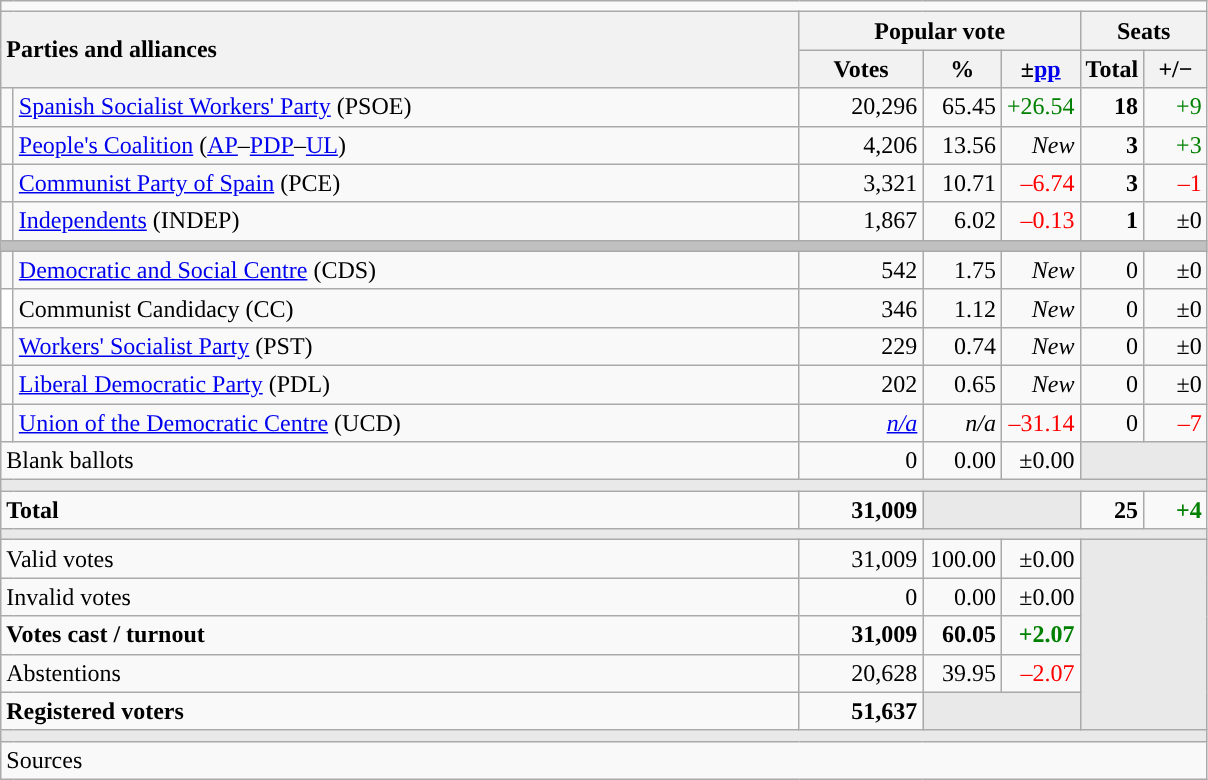<table class="wikitable" style="text-align:right;">
<tr>
<td colspan="7"></td>
</tr>
<tr>
<th style="text-align:left;" rowspan="2" colspan="2" width="525">Parties and alliances</th>
<th colspan="3">Popular vote</th>
<th colspan="2">Seats</th>
</tr>
<tr>
<th width="75">Votes</th>
<th width="45">%</th>
<th width="45">±<a href='#'>pp</a></th>
<th width="35">Total</th>
<th width="35">+/−</th>
</tr>
<tr>
<td width="1" style="color:inherit;background:"></td>
<td align="left"><a href='#'>Spanish Socialist Workers' Party</a> (PSOE)</td>
<td>20,296</td>
<td>65.45</td>
<td style="color:green;">+26.54</td>
<td><strong>18</strong></td>
<td style="color:green;">+9</td>
</tr>
<tr>
<td style="color:inherit;background:"></td>
<td align="left"><a href='#'>People's Coalition</a> (<a href='#'>AP</a>–<a href='#'>PDP</a>–<a href='#'>UL</a>)</td>
<td>4,206</td>
<td>13.56</td>
<td><em>New</em></td>
<td><strong>3</strong></td>
<td style="color:green;">+3</td>
</tr>
<tr>
<td style="color:inherit;background:"></td>
<td align="left"><a href='#'>Communist Party of Spain</a> (PCE)</td>
<td>3,321</td>
<td>10.71</td>
<td style="color:red;">–6.74</td>
<td><strong>3</strong></td>
<td style="color:red;">–1</td>
</tr>
<tr>
<td style="color:inherit;background:"></td>
<td align="left"><a href='#'>Independents</a> (INDEP)</td>
<td>1,867</td>
<td>6.02</td>
<td style="color:red;">–0.13</td>
<td><strong>1</strong></td>
<td>±0</td>
</tr>
<tr>
<td colspan="7" bgcolor="#C0C0C0"></td>
</tr>
<tr>
<td style="color:inherit;background:"></td>
<td align="left"><a href='#'>Democratic and Social Centre</a> (CDS)</td>
<td>542</td>
<td>1.75</td>
<td><em>New</em></td>
<td>0</td>
<td>±0</td>
</tr>
<tr>
<td bgcolor="white"></td>
<td align="left">Communist Candidacy (CC)</td>
<td>346</td>
<td>1.12</td>
<td><em>New</em></td>
<td>0</td>
<td>±0</td>
</tr>
<tr>
<td style="color:inherit;background:"></td>
<td align="left"><a href='#'>Workers' Socialist Party</a> (PST)</td>
<td>229</td>
<td>0.74</td>
<td><em>New</em></td>
<td>0</td>
<td>±0</td>
</tr>
<tr>
<td style="color:inherit;background:"></td>
<td align="left"><a href='#'>Liberal Democratic Party</a> (PDL)</td>
<td>202</td>
<td>0.65</td>
<td><em>New</em></td>
<td>0</td>
<td>±0</td>
</tr>
<tr>
<td style="color:inherit;background:"></td>
<td align="left"><a href='#'>Union of the Democratic Centre</a> (UCD)</td>
<td><em><a href='#'>n/a</a></em></td>
<td><em>n/a</em></td>
<td style="color:red;">–31.14</td>
<td>0</td>
<td style="color:red;">–7</td>
</tr>
<tr>
<td align="left" colspan="2">Blank ballots</td>
<td>0</td>
<td>0.00</td>
<td>±0.00</td>
<td bgcolor="#E9E9E9" colspan="2"></td>
</tr>
<tr>
<td colspan="7" bgcolor="#E9E9E9"></td>
</tr>
<tr style="font-weight:bold;">
<td align="left" colspan="2">Total</td>
<td>31,009</td>
<td bgcolor="#E9E9E9" colspan="2"></td>
<td>25</td>
<td style="color:green;">+4</td>
</tr>
<tr>
<td colspan="7" bgcolor="#E9E9E9"></td>
</tr>
<tr>
<td align="left" colspan="2">Valid votes</td>
<td>31,009</td>
<td>100.00</td>
<td>±0.00</td>
<td bgcolor="#E9E9E9" colspan="2" rowspan="5"></td>
</tr>
<tr>
<td align="left" colspan="2">Invalid votes</td>
<td>0</td>
<td>0.00</td>
<td>±0.00</td>
</tr>
<tr style="font-weight:bold;">
<td align="left" colspan="2">Votes cast / turnout</td>
<td>31,009</td>
<td>60.05</td>
<td style="color:green;">+2.07</td>
</tr>
<tr>
<td align="left" colspan="2">Abstentions</td>
<td>20,628</td>
<td>39.95</td>
<td style="color:red;">–2.07</td>
</tr>
<tr style="font-weight:bold;">
<td align="left" colspan="2">Registered voters</td>
<td>51,637</td>
<td bgcolor="#E9E9E9" colspan="2"></td>
</tr>
<tr>
<td colspan="7" bgcolor="#E9E9E9"></td>
</tr>
<tr>
<td align="left" colspan="7">Sources</td>
</tr>
</table>
